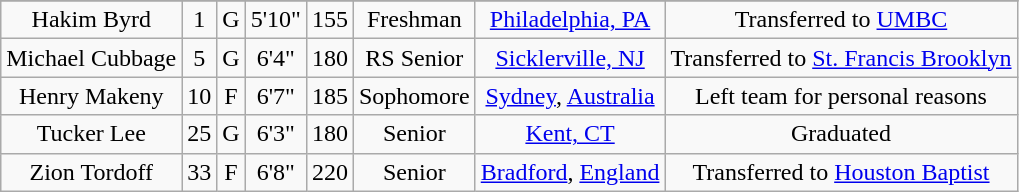<table class="wikitable sortable" border="1" style=text-align:center;">
<tr align=center>
</tr>
<tr>
<td>Hakim Byrd</td>
<td>1</td>
<td>G</td>
<td>5'10"</td>
<td>155</td>
<td>Freshman</td>
<td><a href='#'>Philadelphia, PA</a></td>
<td>Transferred to <a href='#'>UMBC</a></td>
</tr>
<tr>
<td>Michael Cubbage</td>
<td>5</td>
<td>G</td>
<td>6'4"</td>
<td>180</td>
<td>RS Senior</td>
<td><a href='#'>Sicklerville, NJ</a></td>
<td>Transferred to <a href='#'>St. Francis Brooklyn</a></td>
</tr>
<tr>
<td>Henry Makeny</td>
<td>10</td>
<td>F</td>
<td>6'7"</td>
<td>185</td>
<td>Sophomore</td>
<td><a href='#'>Sydney</a>, <a href='#'>Australia</a></td>
<td>Left team for personal reasons</td>
</tr>
<tr>
<td>Tucker Lee</td>
<td>25</td>
<td>G</td>
<td>6'3"</td>
<td>180</td>
<td>Senior</td>
<td><a href='#'>Kent, CT</a></td>
<td>Graduated</td>
</tr>
<tr>
<td>Zion Tordoff</td>
<td>33</td>
<td>F</td>
<td>6'8"</td>
<td>220</td>
<td>Senior</td>
<td><a href='#'>Bradford</a>, <a href='#'>England</a></td>
<td>Transferred to <a href='#'>Houston Baptist</a></td>
</tr>
</table>
